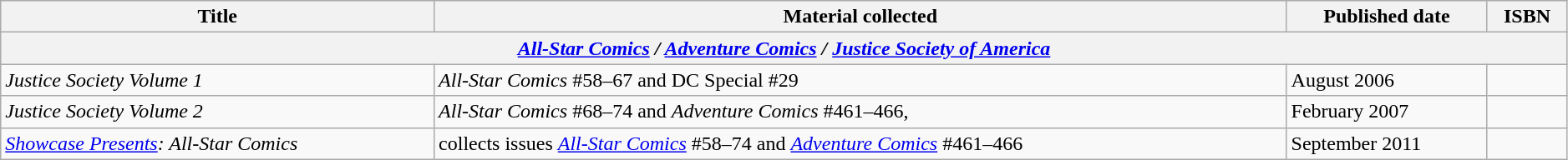<table class="wikitable sortable" width=99%>
<tr>
<th>Title</th>
<th>Material collected</th>
<th>Published date</th>
<th>ISBN</th>
</tr>
<tr>
<th colspan="4"><em><a href='#'>All-Star Comics</a> / <a href='#'>Adventure Comics</a> / <a href='#'>Justice Society of America</a></em></th>
</tr>
<tr>
<td><em>Justice Society Volume 1</em></td>
<td><em>All-Star Comics</em> #58–67 and DC Special #29</td>
<td>August 2006</td>
<td></td>
</tr>
<tr>
<td><em>Justice Society Volume 2</em></td>
<td><em>All-Star Comics</em> #68–74 and <em>Adventure Comics</em> #461–466,</td>
<td>February 2007</td>
<td></td>
</tr>
<tr>
<td><em><a href='#'>Showcase Presents</a>: All-Star Comics</em></td>
<td>collects issues <em><a href='#'>All-Star Comics</a></em> #58–74 and <em><a href='#'>Adventure Comics</a></em> #461–466</td>
<td>September 2011</td>
<td></td>
</tr>
</table>
